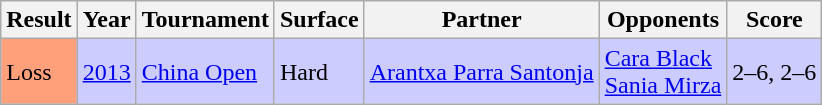<table class="sortable wikitable">
<tr>
<th>Result</th>
<th>Year</th>
<th>Tournament</th>
<th>Surface</th>
<th>Partner</th>
<th>Opponents</th>
<th class="unsortable">Score</th>
</tr>
<tr bgcolor=CCCCFF>
<td bgcolor=#ffa07a>Loss</td>
<td><a href='#'>2013</a></td>
<td><a href='#'>China Open</a></td>
<td>Hard</td>
<td> <a href='#'>Arantxa Parra Santonja</a></td>
<td> <a href='#'>Cara Black</a> <br>  <a href='#'>Sania Mirza</a></td>
<td>2–6, 2–6</td>
</tr>
</table>
